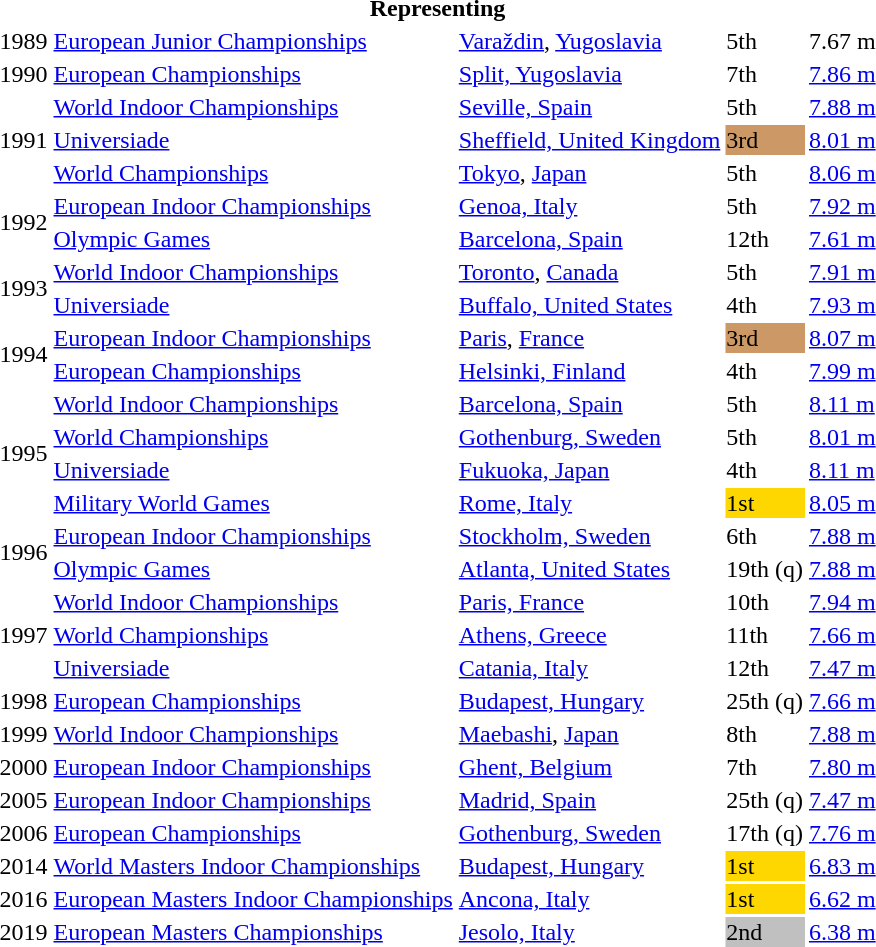<table>
<tr>
<th colspan="5">Representing </th>
</tr>
<tr>
<td>1989</td>
<td><a href='#'>European Junior Championships</a></td>
<td><a href='#'>Varaždin</a>, <a href='#'>Yugoslavia</a></td>
<td>5th</td>
<td>7.67 m</td>
</tr>
<tr>
<td>1990</td>
<td><a href='#'>European Championships</a></td>
<td><a href='#'>Split, Yugoslavia</a></td>
<td>7th</td>
<td><a href='#'>7.86 m</a></td>
</tr>
<tr>
<td rowspan=3>1991</td>
<td><a href='#'>World Indoor Championships</a></td>
<td><a href='#'>Seville, Spain</a></td>
<td>5th</td>
<td><a href='#'>7.88 m</a></td>
</tr>
<tr>
<td><a href='#'>Universiade</a></td>
<td><a href='#'>Sheffield, United Kingdom</a></td>
<td bgcolor="cc9966">3rd</td>
<td><a href='#'>8.01 m</a></td>
</tr>
<tr>
<td><a href='#'>World Championships</a></td>
<td><a href='#'>Tokyo</a>, <a href='#'>Japan</a></td>
<td>5th</td>
<td><a href='#'>8.06 m</a></td>
</tr>
<tr>
<td rowspan=2>1992</td>
<td><a href='#'>European Indoor Championships</a></td>
<td><a href='#'>Genoa, Italy</a></td>
<td>5th</td>
<td><a href='#'>7.92 m</a></td>
</tr>
<tr>
<td><a href='#'>Olympic Games</a></td>
<td><a href='#'>Barcelona, Spain</a></td>
<td>12th</td>
<td><a href='#'>7.61 m</a></td>
</tr>
<tr>
<td rowspan=2>1993</td>
<td><a href='#'>World Indoor Championships</a></td>
<td><a href='#'>Toronto</a>, <a href='#'>Canada</a></td>
<td>5th</td>
<td><a href='#'>7.91 m</a></td>
</tr>
<tr>
<td><a href='#'>Universiade</a></td>
<td><a href='#'>Buffalo, United States</a></td>
<td>4th</td>
<td><a href='#'>7.93 m</a></td>
</tr>
<tr>
<td rowspan=2>1994</td>
<td><a href='#'>European Indoor Championships</a></td>
<td><a href='#'>Paris</a>, <a href='#'>France</a></td>
<td bgcolor="cc9966">3rd</td>
<td><a href='#'>8.07 m</a></td>
</tr>
<tr>
<td><a href='#'>European Championships</a></td>
<td><a href='#'>Helsinki, Finland</a></td>
<td>4th</td>
<td><a href='#'>7.99 m</a></td>
</tr>
<tr>
<td rowspan=4>1995</td>
<td><a href='#'>World Indoor Championships</a></td>
<td><a href='#'>Barcelona, Spain</a></td>
<td>5th</td>
<td><a href='#'>8.11 m</a></td>
</tr>
<tr>
<td><a href='#'>World Championships</a></td>
<td><a href='#'>Gothenburg, Sweden</a></td>
<td>5th</td>
<td><a href='#'>8.01 m</a></td>
</tr>
<tr>
<td><a href='#'>Universiade</a></td>
<td><a href='#'>Fukuoka, Japan</a></td>
<td>4th</td>
<td><a href='#'>8.11 m</a></td>
</tr>
<tr>
<td><a href='#'>Military World Games</a></td>
<td><a href='#'>Rome, Italy</a></td>
<td bgcolor="gold">1st</td>
<td><a href='#'>8.05 m</a></td>
</tr>
<tr>
<td rowspan=2>1996</td>
<td><a href='#'>European Indoor Championships</a></td>
<td><a href='#'>Stockholm, Sweden</a></td>
<td>6th</td>
<td><a href='#'>7.88 m</a></td>
</tr>
<tr>
<td><a href='#'>Olympic Games</a></td>
<td><a href='#'>Atlanta, United States</a></td>
<td>19th (q)</td>
<td><a href='#'>7.88 m</a></td>
</tr>
<tr>
<td rowspan=3>1997</td>
<td><a href='#'>World Indoor Championships</a></td>
<td><a href='#'>Paris, France</a></td>
<td>10th</td>
<td><a href='#'>7.94 m</a></td>
</tr>
<tr>
<td><a href='#'>World Championships</a></td>
<td><a href='#'>Athens, Greece</a></td>
<td>11th</td>
<td><a href='#'>7.66 m</a></td>
</tr>
<tr>
<td><a href='#'>Universiade</a></td>
<td><a href='#'>Catania, Italy</a></td>
<td>12th</td>
<td><a href='#'>7.47 m</a></td>
</tr>
<tr>
<td>1998</td>
<td><a href='#'>European Championships</a></td>
<td><a href='#'>Budapest, Hungary</a></td>
<td>25th (q)</td>
<td><a href='#'>7.66 m</a></td>
</tr>
<tr>
<td>1999</td>
<td><a href='#'>World Indoor Championships</a></td>
<td><a href='#'>Maebashi</a>, <a href='#'>Japan</a></td>
<td>8th</td>
<td><a href='#'>7.88 m</a></td>
</tr>
<tr>
<td>2000</td>
<td><a href='#'>European Indoor Championships</a></td>
<td><a href='#'>Ghent, Belgium</a></td>
<td>7th</td>
<td><a href='#'>7.80 m</a></td>
</tr>
<tr>
<td>2005</td>
<td><a href='#'>European Indoor Championships</a></td>
<td><a href='#'>Madrid, Spain</a></td>
<td>25th (q)</td>
<td><a href='#'>7.47 m</a></td>
</tr>
<tr>
<td>2006</td>
<td><a href='#'>European Championships</a></td>
<td><a href='#'>Gothenburg, Sweden</a></td>
<td>17th (q)</td>
<td><a href='#'>7.76 m</a></td>
</tr>
<tr>
<td>2014</td>
<td><a href='#'>World Masters Indoor Championships</a></td>
<td><a href='#'>Budapest, Hungary</a></td>
<td bgcolor="gold">1st</td>
<td><a href='#'>6.83 m</a></td>
</tr>
<tr>
<td>2016</td>
<td><a href='#'>European Masters Indoor Championships</a></td>
<td><a href='#'>Ancona, Italy</a></td>
<td bgcolor="gold">1st</td>
<td><a href='#'>6.62 m</a></td>
</tr>
<tr>
<td>2019</td>
<td><a href='#'>European Masters Championships</a></td>
<td><a href='#'>Jesolo, Italy</a></td>
<td bgcolor="silver">2nd</td>
<td><a href='#'>6.38 m</a></td>
</tr>
</table>
